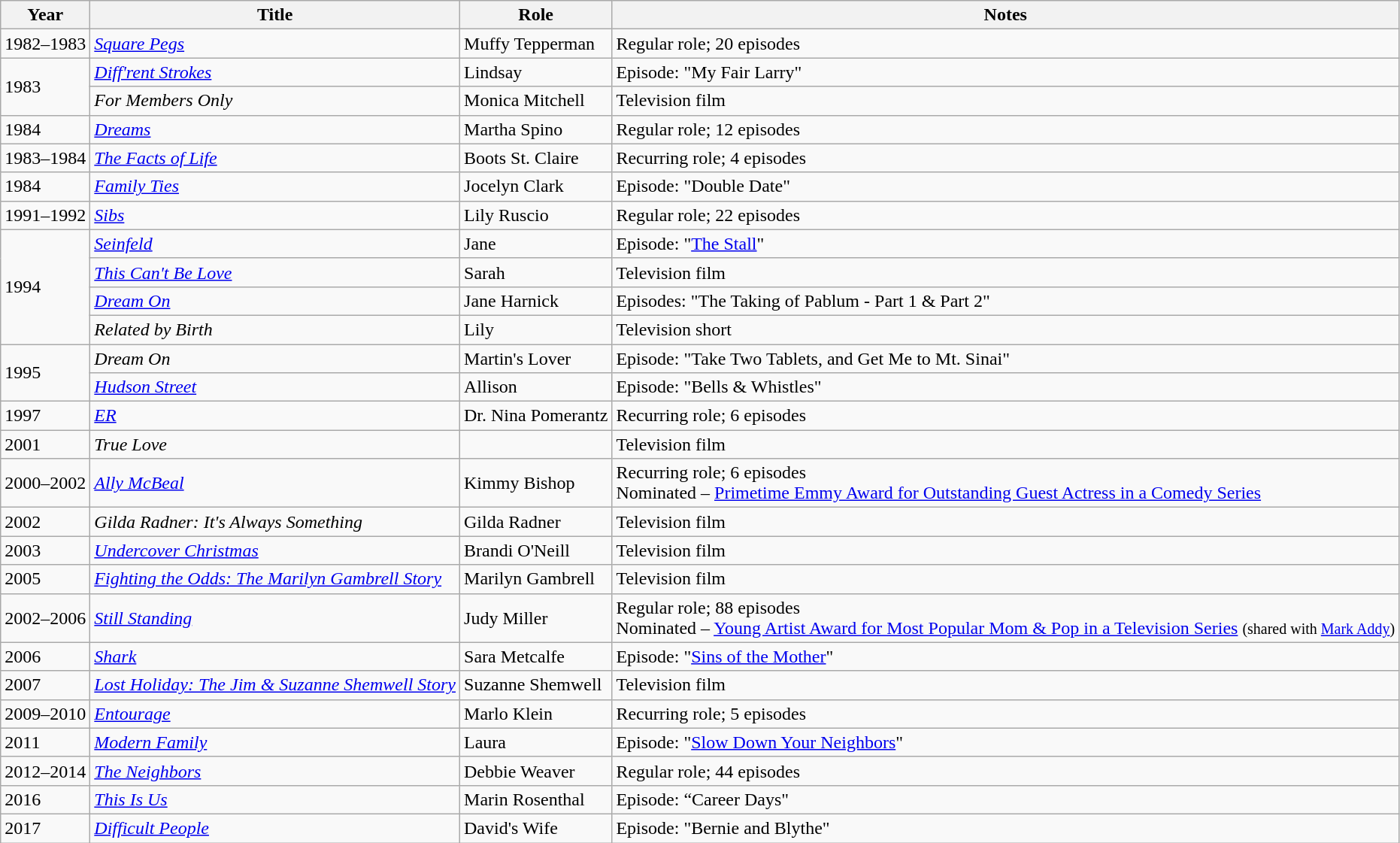<table class="wikitable sortable">
<tr>
<th>Year</th>
<th>Title</th>
<th>Role</th>
<th class="unsortable">Notes</th>
</tr>
<tr>
<td>1982–1983</td>
<td><em><a href='#'>Square Pegs</a></em></td>
<td>Muffy Tepperman</td>
<td>Regular role; 20 episodes</td>
</tr>
<tr>
<td rowspan="2">1983</td>
<td><em><a href='#'>Diff'rent Strokes</a></em></td>
<td>Lindsay</td>
<td>Episode: "My Fair Larry"</td>
</tr>
<tr>
<td><em>For Members Only</em></td>
<td>Monica Mitchell</td>
<td>Television film</td>
</tr>
<tr>
<td>1984</td>
<td><em><a href='#'>Dreams</a></em></td>
<td>Martha Spino</td>
<td>Regular role; 12 episodes</td>
</tr>
<tr>
<td>1983–1984</td>
<td><em><a href='#'>The Facts of Life</a></em></td>
<td>Boots St. Claire</td>
<td>Recurring role; 4 episodes</td>
</tr>
<tr>
<td>1984</td>
<td><em><a href='#'>Family Ties</a></em></td>
<td>Jocelyn Clark</td>
<td>Episode: "Double Date"</td>
</tr>
<tr>
<td>1991–1992</td>
<td><em><a href='#'>Sibs</a></em></td>
<td>Lily Ruscio</td>
<td>Regular role; 22 episodes</td>
</tr>
<tr>
<td rowspan="4">1994</td>
<td><em><a href='#'>Seinfeld</a></em></td>
<td>Jane</td>
<td>Episode: "<a href='#'>The Stall</a>"</td>
</tr>
<tr>
<td><em><a href='#'>This Can't Be Love</a></em></td>
<td>Sarah</td>
<td>Television film</td>
</tr>
<tr>
<td><em><a href='#'>Dream On</a></em></td>
<td>Jane Harnick</td>
<td>Episodes: "The Taking of Pablum - Part 1 & Part 2"</td>
</tr>
<tr>
<td><em>Related by Birth</em></td>
<td>Lily</td>
<td>Television short</td>
</tr>
<tr>
<td rowspan="2">1995</td>
<td><em>Dream On</em></td>
<td>Martin's Lover</td>
<td>Episode: "Take Two Tablets, and Get Me to Mt. Sinai"</td>
</tr>
<tr>
<td><em><a href='#'>Hudson Street</a></em></td>
<td>Allison</td>
<td>Episode: "Bells & Whistles"</td>
</tr>
<tr>
<td>1997</td>
<td><em><a href='#'>ER</a></em></td>
<td>Dr. Nina Pomerantz</td>
<td>Recurring role; 6 episodes</td>
</tr>
<tr>
<td>2001</td>
<td><em>True Love</em></td>
<td></td>
<td>Television film</td>
</tr>
<tr>
<td>2000–2002</td>
<td><em><a href='#'>Ally McBeal</a></em></td>
<td>Kimmy Bishop</td>
<td>Recurring role; 6 episodes<br>Nominated – <a href='#'>Primetime Emmy Award for Outstanding Guest Actress in a Comedy Series</a></td>
</tr>
<tr>
<td>2002</td>
<td><em>Gilda Radner: It's Always Something</em></td>
<td>Gilda Radner</td>
<td>Television film</td>
</tr>
<tr>
<td>2003</td>
<td><em><a href='#'>Undercover Christmas</a></em></td>
<td>Brandi O'Neill</td>
<td>Television film</td>
</tr>
<tr>
<td>2005</td>
<td><em><a href='#'>Fighting the Odds: The Marilyn Gambrell Story</a></em></td>
<td>Marilyn Gambrell</td>
<td>Television film</td>
</tr>
<tr>
<td>2002–2006</td>
<td><em><a href='#'>Still Standing</a></em></td>
<td>Judy Miller</td>
<td>Regular role; 88 episodes <br>Nominated – <a href='#'>Young Artist Award for Most Popular Mom & Pop in a Television Series</a> <small>(shared with <a href='#'>Mark Addy</a>)</small></td>
</tr>
<tr>
<td>2006</td>
<td><em><a href='#'>Shark</a></em></td>
<td>Sara Metcalfe</td>
<td>Episode: "<a href='#'>Sins of the Mother</a>"</td>
</tr>
<tr>
<td>2007</td>
<td><em><a href='#'>Lost Holiday: The Jim & Suzanne Shemwell Story</a></em></td>
<td>Suzanne Shemwell</td>
<td>Television film</td>
</tr>
<tr>
<td>2009–2010</td>
<td><em><a href='#'>Entourage</a></em></td>
<td>Marlo Klein</td>
<td>Recurring role; 5 episodes</td>
</tr>
<tr>
<td>2011</td>
<td><em><a href='#'>Modern Family</a></em></td>
<td>Laura</td>
<td>Episode: "<a href='#'>Slow Down Your Neighbors</a>"</td>
</tr>
<tr>
<td>2012–2014</td>
<td><em><a href='#'>The Neighbors</a></em></td>
<td>Debbie Weaver</td>
<td>Regular role; 44 episodes</td>
</tr>
<tr>
<td>2016</td>
<td><em><a href='#'>This Is Us</a></em></td>
<td>Marin Rosenthal</td>
<td>Episode: “Career Days"</td>
</tr>
<tr>
<td>2017</td>
<td><em><a href='#'>Difficult People</a></em></td>
<td>David's Wife</td>
<td>Episode: "Bernie and Blythe"</td>
</tr>
</table>
